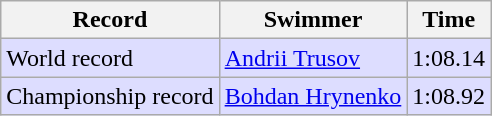<table class='wikitable' style='text-align:left'>
<tr>
<th>Record</th>
<th>Swimmer</th>
<th>Time</th>
</tr>
<tr bgcolor=ddddff>
<td>World record</td>
<td><a href='#'>Andrii Trusov</a>   </td>
<td>1:08.14</td>
</tr>
<tr bgcolor=ddddff>
<td>Championship record</td>
<td><a href='#'>Bohdan Hrynenko</a>  </td>
<td>1:08.92</td>
</tr>
</table>
